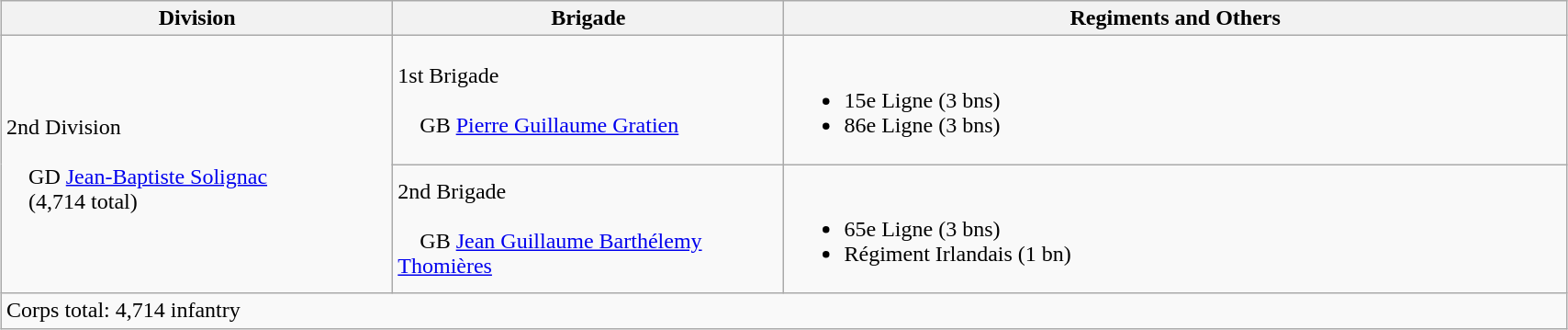<table class="wikitable" width="90%" style="margin: 1em auto 1em auto">
<tr>
<th style="width:25%;">Division</th>
<th style="width:25%;">Brigade</th>
<th>Regiments and Others</th>
</tr>
<tr>
<td rowspan=2>2nd Division<br><br>    GD <a href='#'>Jean-Baptiste Solignac</a>
<br>    (4,714 total)</td>
<td>1st Brigade<br><br>    GB <a href='#'>Pierre Guillaume Gratien</a></td>
<td><br><ul><li>15e Ligne (3 bns)</li><li>86e Ligne (3 bns)</li></ul></td>
</tr>
<tr>
<td>2nd Brigade<br><br>    GB <a href='#'>Jean Guillaume Barthélemy Thomières</a></td>
<td><br><ul><li>65e Ligne (3 bns)</li><li>Régiment Irlandais (1 bn)</li></ul></td>
</tr>
<tr>
<td colspan=3>Corps total: 4,714 infantry</td>
</tr>
</table>
